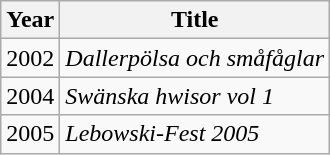<table class="wikitable sortable">
<tr>
<th>Year</th>
<th>Title</th>
</tr>
<tr>
<td>2002</td>
<td><em>Dallerpölsa och småfåglar</em></td>
</tr>
<tr>
<td>2004</td>
<td><em>Swänska hwisor vol 1</em></td>
</tr>
<tr>
<td>2005</td>
<td><em>Lebowski-Fest 2005</em></td>
</tr>
</table>
